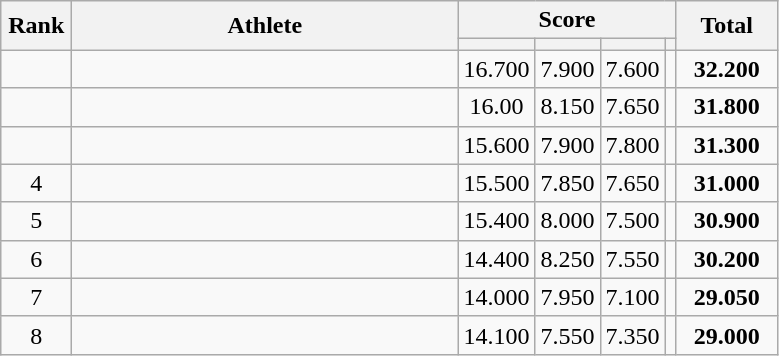<table class=wikitable style="text-align:center">
<tr>
<th width="40" rowspan="2">Rank</th>
<th width="250" rowspan="2">Athlete</th>
<th width="60" colspan="4">Score</th>
<th width="60" rowspan="2">Total</th>
</tr>
<tr>
<th></th>
<th></th>
<th></th>
<th></th>
</tr>
<tr>
<td></td>
<td align="left"></td>
<td>16.700</td>
<td>7.900</td>
<td>7.600</td>
<td></td>
<td><strong>32.200</strong></td>
</tr>
<tr>
<td></td>
<td align="left"></td>
<td>16.00</td>
<td>8.150</td>
<td>7.650</td>
<td></td>
<td><strong>31.800</strong></td>
</tr>
<tr>
<td></td>
<td align="left"></td>
<td>15.600</td>
<td>7.900</td>
<td>7.800</td>
<td></td>
<td><strong>31.300</strong></td>
</tr>
<tr>
<td>4</td>
<td align="left"></td>
<td>15.500</td>
<td>7.850</td>
<td>7.650</td>
<td></td>
<td><strong>31.000</strong></td>
</tr>
<tr>
<td>5</td>
<td align="left"></td>
<td>15.400</td>
<td>8.000</td>
<td>7.500</td>
<td></td>
<td><strong>30.900</strong></td>
</tr>
<tr>
<td>6</td>
<td align="left"></td>
<td>14.400</td>
<td>8.250</td>
<td>7.550</td>
<td></td>
<td><strong>30.200</strong></td>
</tr>
<tr>
<td>7</td>
<td align="left"></td>
<td>14.000</td>
<td>7.950</td>
<td>7.100</td>
<td></td>
<td><strong>29.050</strong></td>
</tr>
<tr>
<td>8</td>
<td align="left"></td>
<td>14.100</td>
<td>7.550</td>
<td>7.350</td>
<td></td>
<td><strong>29.000</strong></td>
</tr>
</table>
